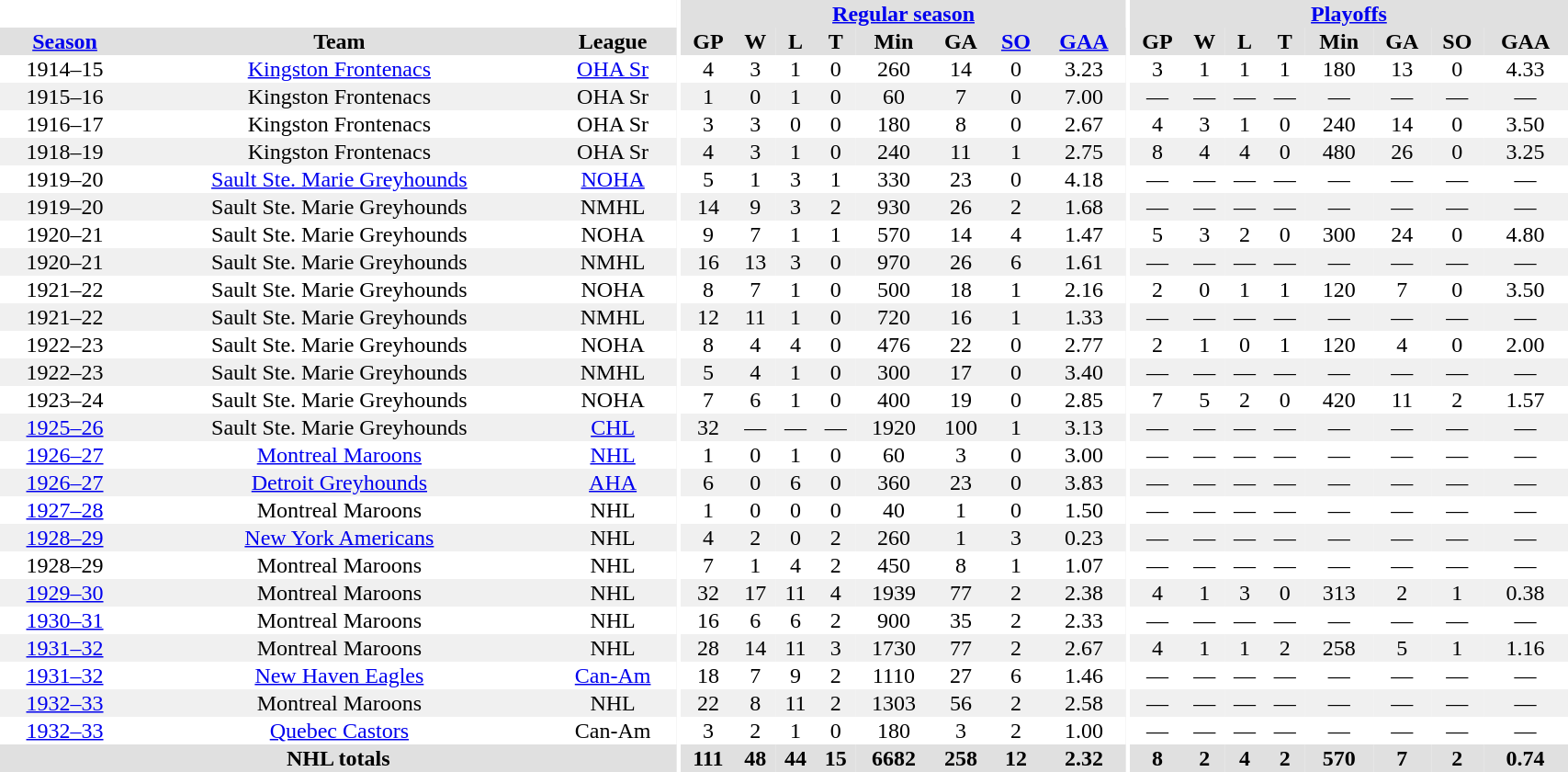<table border="0" cellpadding="1" cellspacing="0" style="width:90%; text-align:center;">
<tr bgcolor="#e0e0e0">
<th colspan="3" bgcolor="#ffffff"></th>
<th rowspan="99" bgcolor="#ffffff"></th>
<th colspan="8" bgcolor="#e0e0e0"><a href='#'>Regular season</a></th>
<th rowspan="99" bgcolor="#ffffff"></th>
<th colspan="8" bgcolor="#e0e0e0"><a href='#'>Playoffs</a></th>
</tr>
<tr bgcolor="#e0e0e0">
<th><a href='#'>Season</a></th>
<th>Team</th>
<th>League</th>
<th>GP</th>
<th>W</th>
<th>L</th>
<th>T</th>
<th>Min</th>
<th>GA</th>
<th><a href='#'>SO</a></th>
<th><a href='#'>GAA</a></th>
<th>GP</th>
<th>W</th>
<th>L</th>
<th>T</th>
<th>Min</th>
<th>GA</th>
<th>SO</th>
<th>GAA</th>
</tr>
<tr>
<td>1914–15</td>
<td><a href='#'>Kingston Frontenacs</a></td>
<td><a href='#'>OHA Sr</a></td>
<td>4</td>
<td>3</td>
<td>1</td>
<td>0</td>
<td>260</td>
<td>14</td>
<td>0</td>
<td>3.23</td>
<td>3</td>
<td>1</td>
<td>1</td>
<td>1</td>
<td>180</td>
<td>13</td>
<td>0</td>
<td>4.33</td>
</tr>
<tr bgcolor="#f0f0f0">
<td>1915–16</td>
<td>Kingston Frontenacs</td>
<td>OHA Sr</td>
<td>1</td>
<td>0</td>
<td>1</td>
<td>0</td>
<td>60</td>
<td>7</td>
<td>0</td>
<td>7.00</td>
<td>—</td>
<td>—</td>
<td>—</td>
<td>—</td>
<td>—</td>
<td>—</td>
<td>—</td>
<td>—</td>
</tr>
<tr>
<td>1916–17</td>
<td>Kingston Frontenacs</td>
<td>OHA Sr</td>
<td>3</td>
<td>3</td>
<td>0</td>
<td>0</td>
<td>180</td>
<td>8</td>
<td>0</td>
<td>2.67</td>
<td>4</td>
<td>3</td>
<td>1</td>
<td>0</td>
<td>240</td>
<td>14</td>
<td>0</td>
<td>3.50</td>
</tr>
<tr bgcolor="#f0f0f0">
<td>1918–19</td>
<td>Kingston Frontenacs</td>
<td>OHA Sr</td>
<td>4</td>
<td>3</td>
<td>1</td>
<td>0</td>
<td>240</td>
<td>11</td>
<td>1</td>
<td>2.75</td>
<td>8</td>
<td>4</td>
<td>4</td>
<td>0</td>
<td>480</td>
<td>26</td>
<td>0</td>
<td>3.25</td>
</tr>
<tr>
<td>1919–20</td>
<td><a href='#'>Sault Ste. Marie Greyhounds</a></td>
<td><a href='#'>NOHA</a></td>
<td>5</td>
<td>1</td>
<td>3</td>
<td>1</td>
<td>330</td>
<td>23</td>
<td>0</td>
<td>4.18</td>
<td>—</td>
<td>—</td>
<td>—</td>
<td>—</td>
<td>—</td>
<td>—</td>
<td>—</td>
<td>—</td>
</tr>
<tr bgcolor="#f0f0f0">
<td>1919–20</td>
<td>Sault Ste. Marie Greyhounds</td>
<td>NMHL</td>
<td>14</td>
<td>9</td>
<td>3</td>
<td>2</td>
<td>930</td>
<td>26</td>
<td>2</td>
<td>1.68</td>
<td>—</td>
<td>—</td>
<td>—</td>
<td>—</td>
<td>—</td>
<td>—</td>
<td>—</td>
<td>—</td>
</tr>
<tr>
<td>1920–21</td>
<td>Sault Ste. Marie Greyhounds</td>
<td>NOHA</td>
<td>9</td>
<td>7</td>
<td>1</td>
<td>1</td>
<td>570</td>
<td>14</td>
<td>4</td>
<td>1.47</td>
<td>5</td>
<td>3</td>
<td>2</td>
<td>0</td>
<td>300</td>
<td>24</td>
<td>0</td>
<td>4.80</td>
</tr>
<tr bgcolor="#f0f0f0">
<td>1920–21</td>
<td>Sault Ste. Marie Greyhounds</td>
<td>NMHL</td>
<td>16</td>
<td>13</td>
<td>3</td>
<td>0</td>
<td>970</td>
<td>26</td>
<td>6</td>
<td>1.61</td>
<td>—</td>
<td>—</td>
<td>—</td>
<td>—</td>
<td>—</td>
<td>—</td>
<td>—</td>
<td>—</td>
</tr>
<tr>
<td>1921–22</td>
<td>Sault Ste. Marie Greyhounds</td>
<td>NOHA</td>
<td>8</td>
<td>7</td>
<td>1</td>
<td>0</td>
<td>500</td>
<td>18</td>
<td>1</td>
<td>2.16</td>
<td>2</td>
<td>0</td>
<td>1</td>
<td>1</td>
<td>120</td>
<td>7</td>
<td>0</td>
<td>3.50</td>
</tr>
<tr bgcolor="#f0f0f0">
<td>1921–22</td>
<td>Sault Ste. Marie Greyhounds</td>
<td>NMHL</td>
<td>12</td>
<td>11</td>
<td>1</td>
<td>0</td>
<td>720</td>
<td>16</td>
<td>1</td>
<td>1.33</td>
<td>—</td>
<td>—</td>
<td>—</td>
<td>—</td>
<td>—</td>
<td>—</td>
<td>—</td>
<td>—</td>
</tr>
<tr>
<td>1922–23</td>
<td>Sault Ste. Marie Greyhounds</td>
<td>NOHA</td>
<td>8</td>
<td>4</td>
<td>4</td>
<td>0</td>
<td>476</td>
<td>22</td>
<td>0</td>
<td>2.77</td>
<td>2</td>
<td>1</td>
<td>0</td>
<td>1</td>
<td>120</td>
<td>4</td>
<td>0</td>
<td>2.00</td>
</tr>
<tr bgcolor="#f0f0f0">
<td>1922–23</td>
<td>Sault Ste. Marie Greyhounds</td>
<td>NMHL</td>
<td>5</td>
<td>4</td>
<td>1</td>
<td>0</td>
<td>300</td>
<td>17</td>
<td>0</td>
<td>3.40</td>
<td>—</td>
<td>—</td>
<td>—</td>
<td>—</td>
<td>—</td>
<td>—</td>
<td>—</td>
<td>—</td>
</tr>
<tr>
<td>1923–24</td>
<td>Sault Ste. Marie Greyhounds</td>
<td>NOHA</td>
<td>7</td>
<td>6</td>
<td>1</td>
<td>0</td>
<td>400</td>
<td>19</td>
<td>0</td>
<td>2.85</td>
<td>7</td>
<td>5</td>
<td>2</td>
<td>0</td>
<td>420</td>
<td>11</td>
<td>2</td>
<td>1.57</td>
</tr>
<tr bgcolor="#f0f0f0">
<td><a href='#'>1925–26</a></td>
<td>Sault Ste. Marie Greyhounds</td>
<td><a href='#'>CHL</a></td>
<td>32</td>
<td>—</td>
<td>—</td>
<td>—</td>
<td>1920</td>
<td>100</td>
<td>1</td>
<td>3.13</td>
<td>—</td>
<td>—</td>
<td>—</td>
<td>—</td>
<td>—</td>
<td>—</td>
<td>—</td>
<td>—</td>
</tr>
<tr>
<td><a href='#'>1926–27</a></td>
<td><a href='#'>Montreal Maroons</a></td>
<td><a href='#'>NHL</a></td>
<td>1</td>
<td>0</td>
<td>1</td>
<td>0</td>
<td>60</td>
<td>3</td>
<td>0</td>
<td>3.00</td>
<td>—</td>
<td>—</td>
<td>—</td>
<td>—</td>
<td>—</td>
<td>—</td>
<td>—</td>
<td>—</td>
</tr>
<tr bgcolor="#f0f0f0">
<td><a href='#'>1926–27</a></td>
<td><a href='#'>Detroit Greyhounds</a></td>
<td><a href='#'>AHA</a></td>
<td>6</td>
<td>0</td>
<td>6</td>
<td>0</td>
<td>360</td>
<td>23</td>
<td>0</td>
<td>3.83</td>
<td>—</td>
<td>—</td>
<td>—</td>
<td>—</td>
<td>—</td>
<td>—</td>
<td>—</td>
<td>—</td>
</tr>
<tr>
<td><a href='#'>1927–28</a></td>
<td>Montreal Maroons</td>
<td>NHL</td>
<td>1</td>
<td>0</td>
<td>0</td>
<td>0</td>
<td>40</td>
<td>1</td>
<td>0</td>
<td>1.50</td>
<td>—</td>
<td>—</td>
<td>—</td>
<td>—</td>
<td>—</td>
<td>—</td>
<td>—</td>
<td>—</td>
</tr>
<tr bgcolor="#f0f0f0">
<td><a href='#'>1928–29</a></td>
<td><a href='#'>New York Americans</a></td>
<td>NHL</td>
<td>4</td>
<td>2</td>
<td>0</td>
<td>2</td>
<td>260</td>
<td>1</td>
<td>3</td>
<td>0.23</td>
<td>—</td>
<td>—</td>
<td>—</td>
<td>—</td>
<td>—</td>
<td>—</td>
<td>—</td>
<td>—</td>
</tr>
<tr>
<td>1928–29</td>
<td>Montreal Maroons</td>
<td>NHL</td>
<td>7</td>
<td>1</td>
<td>4</td>
<td>2</td>
<td>450</td>
<td>8</td>
<td>1</td>
<td>1.07</td>
<td>—</td>
<td>—</td>
<td>—</td>
<td>—</td>
<td>—</td>
<td>—</td>
<td>—</td>
<td>—</td>
</tr>
<tr bgcolor="#f0f0f0">
<td><a href='#'>1929–30</a></td>
<td>Montreal Maroons</td>
<td>NHL</td>
<td>32</td>
<td>17</td>
<td>11</td>
<td>4</td>
<td>1939</td>
<td>77</td>
<td>2</td>
<td>2.38</td>
<td>4</td>
<td>1</td>
<td>3</td>
<td>0</td>
<td>313</td>
<td>2</td>
<td>1</td>
<td>0.38</td>
</tr>
<tr>
<td><a href='#'>1930–31</a></td>
<td>Montreal Maroons</td>
<td>NHL</td>
<td>16</td>
<td>6</td>
<td>6</td>
<td>2</td>
<td>900</td>
<td>35</td>
<td>2</td>
<td>2.33</td>
<td>—</td>
<td>—</td>
<td>—</td>
<td>—</td>
<td>—</td>
<td>—</td>
<td>—</td>
<td>—</td>
</tr>
<tr bgcolor="#f0f0f0">
<td><a href='#'>1931–32</a></td>
<td>Montreal Maroons</td>
<td>NHL</td>
<td>28</td>
<td>14</td>
<td>11</td>
<td>3</td>
<td>1730</td>
<td>77</td>
<td>2</td>
<td>2.67</td>
<td>4</td>
<td>1</td>
<td>1</td>
<td>2</td>
<td>258</td>
<td>5</td>
<td>1</td>
<td>1.16</td>
</tr>
<tr>
<td><a href='#'>1931–32</a></td>
<td><a href='#'>New Haven Eagles</a></td>
<td><a href='#'>Can-Am</a></td>
<td>18</td>
<td>7</td>
<td>9</td>
<td>2</td>
<td>1110</td>
<td>27</td>
<td>6</td>
<td>1.46</td>
<td>—</td>
<td>—</td>
<td>—</td>
<td>—</td>
<td>—</td>
<td>—</td>
<td>—</td>
<td>—</td>
</tr>
<tr bgcolor="#f0f0f0">
<td><a href='#'>1932–33</a></td>
<td>Montreal Maroons</td>
<td>NHL</td>
<td>22</td>
<td>8</td>
<td>11</td>
<td>2</td>
<td>1303</td>
<td>56</td>
<td>2</td>
<td>2.58</td>
<td>—</td>
<td>—</td>
<td>—</td>
<td>—</td>
<td>—</td>
<td>—</td>
<td>—</td>
<td>—</td>
</tr>
<tr>
<td><a href='#'>1932–33</a></td>
<td><a href='#'>Quebec Castors</a></td>
<td>Can-Am</td>
<td>3</td>
<td>2</td>
<td>1</td>
<td>0</td>
<td>180</td>
<td>3</td>
<td>2</td>
<td>1.00</td>
<td>—</td>
<td>—</td>
<td>—</td>
<td>—</td>
<td>—</td>
<td>—</td>
<td>—</td>
<td>—</td>
</tr>
<tr bgcolor="#e0e0e0">
<th colspan="3">NHL totals</th>
<th>111</th>
<th>48</th>
<th>44</th>
<th>15</th>
<th>6682</th>
<th>258</th>
<th>12</th>
<th>2.32</th>
<th>8</th>
<th>2</th>
<th>4</th>
<th>2</th>
<th>570</th>
<th>7</th>
<th>2</th>
<th>0.74</th>
</tr>
</table>
